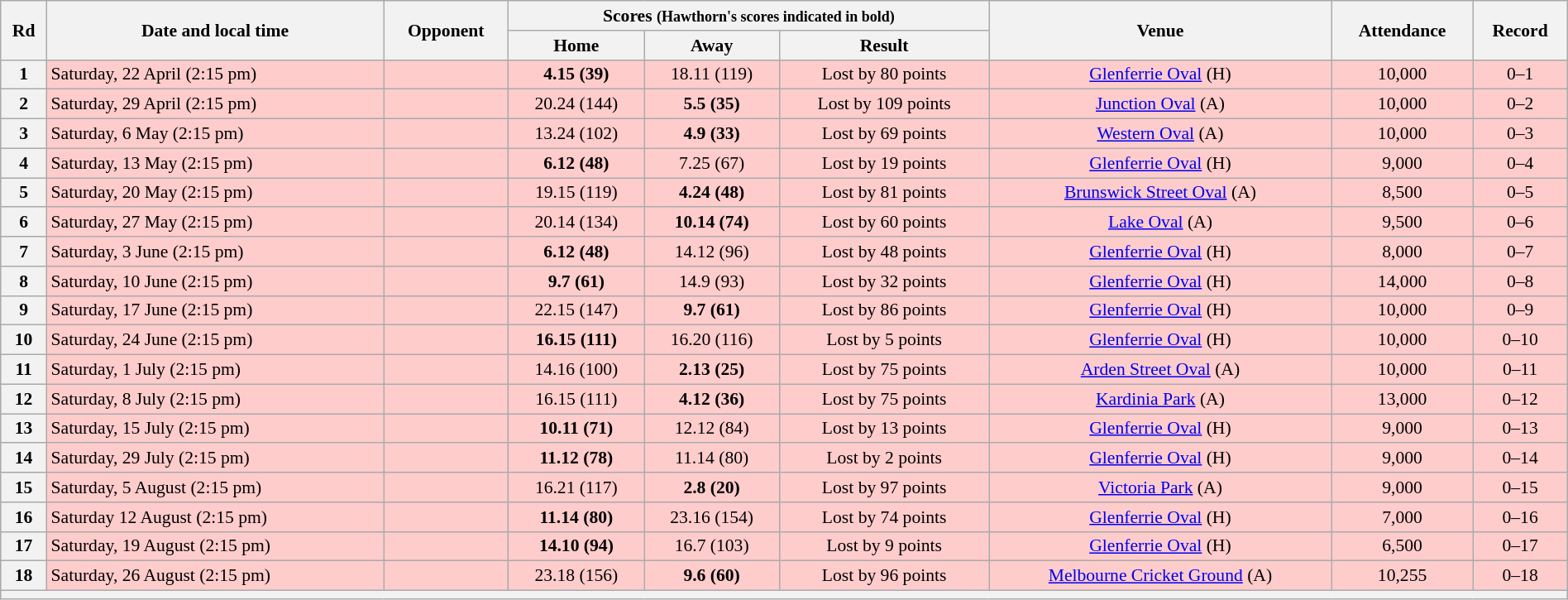<table class="wikitable" style="font-size:90%; text-align:center; width: 100%; margin-left: auto; margin-right: auto">
<tr>
<th rowspan="2">Rd</th>
<th rowspan="2">Date and local time</th>
<th rowspan="2">Opponent</th>
<th colspan="3">Scores <small>(Hawthorn's scores indicated in bold)</small></th>
<th rowspan="2">Venue</th>
<th rowspan="2">Attendance</th>
<th rowspan="2">Record</th>
</tr>
<tr>
<th>Home</th>
<th>Away</th>
<th>Result</th>
</tr>
<tr style="background:#fcc;">
<th>1</th>
<td align=left>Saturday, 22 April (2:15 pm)</td>
<td align=left></td>
<td><strong>4.15 (39)</strong></td>
<td>18.11 (119)</td>
<td>Lost by 80 points</td>
<td><a href='#'>Glenferrie Oval</a> (H)</td>
<td>10,000</td>
<td>0–1</td>
</tr>
<tr style="background:#fcc;">
<th>2</th>
<td align=left>Saturday, 29 April (2:15 pm)</td>
<td align=left></td>
<td>20.24 (144)</td>
<td><strong>5.5 (35)</strong></td>
<td>Lost by 109 points</td>
<td><a href='#'>Junction Oval</a> (A)</td>
<td>10,000</td>
<td>0–2</td>
</tr>
<tr style="background:#fcc;">
<th>3</th>
<td align=left>Saturday, 6 May (2:15 pm)</td>
<td align=left></td>
<td>13.24 (102)</td>
<td><strong>4.9 (33)</strong></td>
<td>Lost by 69 points</td>
<td><a href='#'>Western Oval</a> (A)</td>
<td>10,000</td>
<td>0–3</td>
</tr>
<tr style="background:#fcc;">
<th>4</th>
<td align=left>Saturday, 13 May (2:15 pm)</td>
<td align=left></td>
<td><strong>6.12 (48)</strong></td>
<td>7.25 (67)</td>
<td>Lost by 19 points</td>
<td><a href='#'>Glenferrie Oval</a> (H)</td>
<td>9,000</td>
<td>0–4</td>
</tr>
<tr style="background:#fcc;">
<th>5</th>
<td align=left>Saturday, 20 May (2:15 pm)</td>
<td align=left></td>
<td>19.15 (119)</td>
<td><strong>4.24 (48)</strong></td>
<td>Lost by 81 points</td>
<td><a href='#'>Brunswick Street Oval</a> (A)</td>
<td>8,500</td>
<td>0–5</td>
</tr>
<tr style="background:#fcc;">
<th>6</th>
<td align=left>Saturday, 27 May (2:15 pm)</td>
<td align=left></td>
<td>20.14 (134)</td>
<td><strong>10.14 (74)</strong></td>
<td>Lost by 60 points</td>
<td><a href='#'>Lake Oval</a> (A)</td>
<td>9,500</td>
<td>0–6</td>
</tr>
<tr style="background:#fcc;">
<th>7</th>
<td align=left>Saturday, 3 June (2:15 pm)</td>
<td align=left></td>
<td><strong>6.12 (48)</strong></td>
<td>14.12 (96)</td>
<td>Lost by 48 points</td>
<td><a href='#'>Glenferrie Oval</a> (H)</td>
<td>8,000</td>
<td>0–7</td>
</tr>
<tr style="background:#fcc;">
<th>8</th>
<td align=left>Saturday, 10 June (2:15 pm)</td>
<td align=left></td>
<td><strong>9.7 (61)</strong></td>
<td>14.9 (93)</td>
<td>Lost by 32 points</td>
<td><a href='#'>Glenferrie Oval</a> (H)</td>
<td>14,000</td>
<td>0–8</td>
</tr>
<tr style="background:#fcc;">
<th>9</th>
<td align=left>Saturday, 17 June (2:15 pm)</td>
<td align=left></td>
<td>22.15 (147)</td>
<td><strong>9.7 (61)</strong></td>
<td>Lost by 86 points</td>
<td><a href='#'>Glenferrie Oval</a> (H)</td>
<td>10,000</td>
<td>0–9</td>
</tr>
<tr style="background:#fcc;">
<th>10</th>
<td align=left>Saturday, 24 June (2:15 pm)</td>
<td align=left></td>
<td><strong>16.15 (111)</strong></td>
<td>16.20 (116)</td>
<td>Lost by 5 points</td>
<td><a href='#'>Glenferrie Oval</a> (H)</td>
<td>10,000</td>
<td>0–10</td>
</tr>
<tr style="background:#fcc;">
<th>11</th>
<td align=left>Saturday, 1 July (2:15 pm)</td>
<td align=left></td>
<td>14.16 (100)</td>
<td><strong>2.13 (25)</strong></td>
<td>Lost by 75 points</td>
<td><a href='#'>Arden Street Oval</a> (A)</td>
<td>10,000</td>
<td>0–11</td>
</tr>
<tr style="background:#fcc;">
<th>12</th>
<td align=left>Saturday, 8 July (2:15 pm)</td>
<td align=left></td>
<td>16.15 (111)</td>
<td><strong>4.12 (36)</strong></td>
<td>Lost by 75 points</td>
<td><a href='#'>Kardinia Park</a> (A)</td>
<td>13,000</td>
<td>0–12</td>
</tr>
<tr style="background:#fcc;">
<th>13</th>
<td align=left>Saturday, 15 July (2:15 pm)</td>
<td align=left></td>
<td><strong>10.11 (71)</strong></td>
<td>12.12 (84)</td>
<td>Lost by 13 points</td>
<td><a href='#'>Glenferrie Oval</a> (H)</td>
<td>9,000</td>
<td>0–13</td>
</tr>
<tr style="background:#fcc;">
<th>14</th>
<td align=left>Saturday, 29 July (2:15 pm)</td>
<td align=left></td>
<td><strong>11.12 (78)</strong></td>
<td>11.14 (80)</td>
<td>Lost by 2 points</td>
<td><a href='#'>Glenferrie Oval</a> (H)</td>
<td>9,000</td>
<td>0–14</td>
</tr>
<tr style="background:#fcc;">
<th>15</th>
<td align=left>Saturday, 5 August (2:15 pm)</td>
<td align=left></td>
<td>16.21 (117)</td>
<td><strong>2.8 (20)</strong></td>
<td>Lost by 97 points</td>
<td><a href='#'>Victoria Park</a> (A)</td>
<td>9,000</td>
<td>0–15</td>
</tr>
<tr style="background:#fcc;">
<th>16</th>
<td align=left>Saturday 12 August (2:15 pm)</td>
<td align=left></td>
<td><strong>11.14 (80)</strong></td>
<td>23.16 (154)</td>
<td>Lost by 74 points</td>
<td><a href='#'>Glenferrie Oval</a> (H)</td>
<td>7,000</td>
<td>0–16</td>
</tr>
<tr style="background:#fcc;">
<th>17</th>
<td align=left>Saturday, 19 August (2:15 pm)</td>
<td align=left></td>
<td><strong>14.10 (94)</strong></td>
<td>16.7 (103)</td>
<td>Lost by 9 points</td>
<td><a href='#'>Glenferrie Oval</a> (H)</td>
<td>6,500</td>
<td>0–17</td>
</tr>
<tr style="background:#fcc;">
<th>18</th>
<td align=left>Saturday, 26 August (2:15 pm)</td>
<td align=left></td>
<td>23.18 (156)</td>
<td><strong>9.6 (60)</strong></td>
<td>Lost by 96 points</td>
<td><a href='#'>Melbourne Cricket Ground</a> (A)</td>
<td>10,255</td>
<td>0–18</td>
</tr>
<tr>
<th colspan=9></th>
</tr>
</table>
